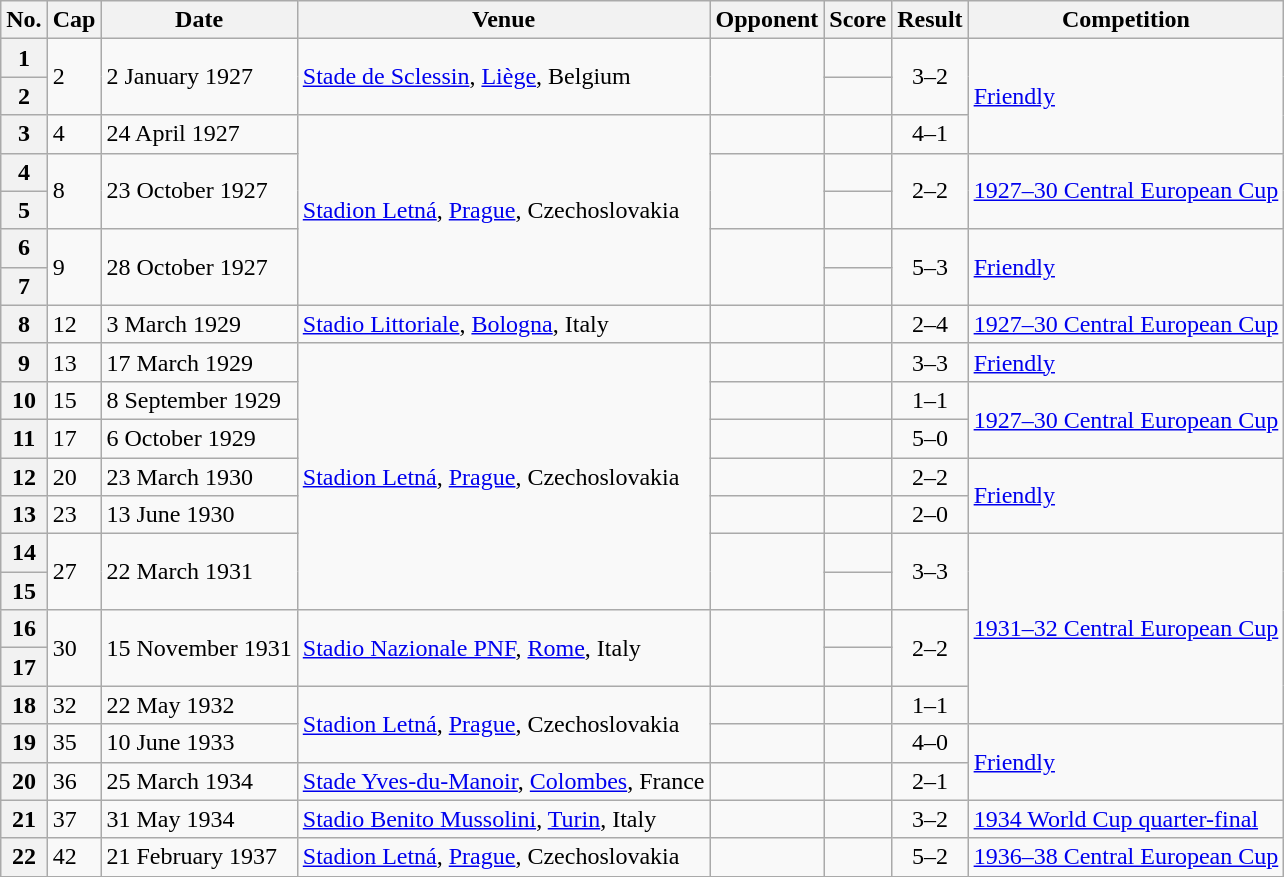<table class="wikitable plainrowheaders sortable">
<tr>
<th scope=col>No.</th>
<th scope=col>Cap</th>
<th scope=col>Date</th>
<th scope=col>Venue</th>
<th scope=col>Opponent</th>
<th scope=col>Score</th>
<th scope=col>Result</th>
<th scope=col>Competition</th>
</tr>
<tr>
<th scope=row>1</th>
<td rowspan=2>2</td>
<td rowspan=2>2 January 1927</td>
<td rowspan=2><a href='#'>Stade de Sclessin</a>, <a href='#'>Liège</a>, Belgium</td>
<td rowspan=2></td>
<td></td>
<td rowspan=2 style="text-align:center;">3–2</td>
<td rowspan=3><a href='#'>Friendly</a></td>
</tr>
<tr>
<th scope=row>2</th>
<td></td>
</tr>
<tr>
<th scope=row>3</th>
<td rowspan=1>4</td>
<td rowspan=1>24 April 1927</td>
<td rowspan=5><a href='#'>Stadion Letná</a>, <a href='#'>Prague</a>, Czechoslovakia</td>
<td rowspan=1></td>
<td></td>
<td rowspan=1 style="text-align:center;">4–1</td>
</tr>
<tr>
<th scope=row>4</th>
<td rowspan=2>8</td>
<td rowspan=2>23 October 1927</td>
<td rowspan=2></td>
<td></td>
<td rowspan=2 style="text-align:center;">2–2</td>
<td rowspan=2><a href='#'>1927–30 Central European Cup</a></td>
</tr>
<tr>
<th scope=row>5</th>
<td></td>
</tr>
<tr>
<th scope=row>6</th>
<td rowspan=2>9</td>
<td rowspan=2>28 October 1927</td>
<td rowspan=2></td>
<td></td>
<td rowspan=2 style="text-align:center;">5–3</td>
<td rowspan=2><a href='#'>Friendly</a></td>
</tr>
<tr>
<th scope=row>7</th>
<td></td>
</tr>
<tr>
<th scope=row>8</th>
<td rowspan=1>12</td>
<td rowspan=1>3 March 1929</td>
<td rowspan=1><a href='#'>Stadio Littoriale</a>, <a href='#'>Bologna</a>, Italy</td>
<td rowspan=1></td>
<td></td>
<td rowspan=1 style="text-align:center;">2–4</td>
<td rowspan=1><a href='#'>1927–30 Central European Cup</a></td>
</tr>
<tr>
<th scope=row>9</th>
<td rowspan=1>13</td>
<td rowspan=1>17 March 1929</td>
<td rowspan=7><a href='#'>Stadion Letná</a>, <a href='#'>Prague</a>, Czechoslovakia</td>
<td rowspan=1></td>
<td></td>
<td rowspan=1 style="text-align:center;">3–3</td>
<td rowspan=1><a href='#'>Friendly</a></td>
</tr>
<tr>
<th scope=row>10</th>
<td rowspan=1>15</td>
<td rowspan=1>8 September 1929</td>
<td rowspan=1></td>
<td></td>
<td rowspan=1 style="text-align:center;">1–1</td>
<td rowspan=2><a href='#'>1927–30 Central European Cup</a></td>
</tr>
<tr>
<th scope=row>11</th>
<td rowspan=1>17</td>
<td rowspan=1>6 October 1929</td>
<td rowspan=1></td>
<td></td>
<td rowspan=1 style="text-align:center;">5–0</td>
</tr>
<tr>
<th scope=row>12</th>
<td rowspan=1>20</td>
<td rowspan=1>23 March 1930</td>
<td rowspan=1></td>
<td></td>
<td rowspan=1 style="text-align:center;">2–2</td>
<td rowspan=2><a href='#'>Friendly</a></td>
</tr>
<tr>
<th scope=row>13</th>
<td rowspan=1>23</td>
<td rowspan=1>13 June 1930</td>
<td rowspan=1></td>
<td></td>
<td rowspan=1 style="text-align:center;">2–0</td>
</tr>
<tr>
<th scope=row>14</th>
<td rowspan=2>27</td>
<td rowspan=2>22 March 1931</td>
<td rowspan=2></td>
<td></td>
<td rowspan=2 style="text-align:center;">3–3</td>
<td rowspan=5><a href='#'>1931–32 Central European Cup</a></td>
</tr>
<tr>
<th scope=row>15</th>
<td></td>
</tr>
<tr>
<th scope=row>16</th>
<td rowspan=2>30</td>
<td rowspan=2>15 November 1931</td>
<td rowspan=2><a href='#'>Stadio Nazionale PNF</a>, <a href='#'>Rome</a>, Italy</td>
<td rowspan=2></td>
<td></td>
<td rowspan=2 style="text-align:center;">2–2</td>
</tr>
<tr>
<th scope=row>17</th>
<td></td>
</tr>
<tr>
<th scope=row>18</th>
<td rowspan=1>32</td>
<td rowspan=1>22 May 1932</td>
<td rowspan=2><a href='#'>Stadion Letná</a>, <a href='#'>Prague</a>, Czechoslovakia</td>
<td rowspan=1></td>
<td></td>
<td rowspan=1 style="text-align:center;">1–1</td>
</tr>
<tr>
<th scope=row>19</th>
<td rowspan=1>35</td>
<td rowspan=1>10 June 1933</td>
<td rowspan=1></td>
<td></td>
<td rowspan=1 style="text-align:center;">4–0</td>
<td rowspan=2><a href='#'>Friendly</a></td>
</tr>
<tr>
<th scope=row>20</th>
<td rowspan=1>36</td>
<td rowspan=1>25 March 1934</td>
<td rowspan=1><a href='#'>Stade Yves-du-Manoir</a>, <a href='#'>Colombes</a>, France</td>
<td rowspan=1></td>
<td></td>
<td rowspan=1 style="text-align:center;">2–1</td>
</tr>
<tr>
<th scope=row>21</th>
<td rowspan=1>37</td>
<td rowspan=1>31 May 1934</td>
<td rowspan=1><a href='#'>Stadio Benito Mussolini</a>, <a href='#'>Turin</a>, Italy</td>
<td rowspan=1></td>
<td></td>
<td rowspan=1 style="text-align:center;">3–2</td>
<td rowspan=1><a href='#'>1934 World Cup quarter-final</a></td>
</tr>
<tr>
<th scope=row>22</th>
<td rowspan=1>42</td>
<td rowspan=1>21 February 1937</td>
<td rowspan=1><a href='#'>Stadion Letná</a>, <a href='#'>Prague</a>, Czechoslovakia</td>
<td rowspan=1></td>
<td></td>
<td rowspan=1 style="text-align:center;">5–2</td>
<td rowspan=1><a href='#'>1936–38 Central European Cup</a></td>
</tr>
<tr>
</tr>
</table>
